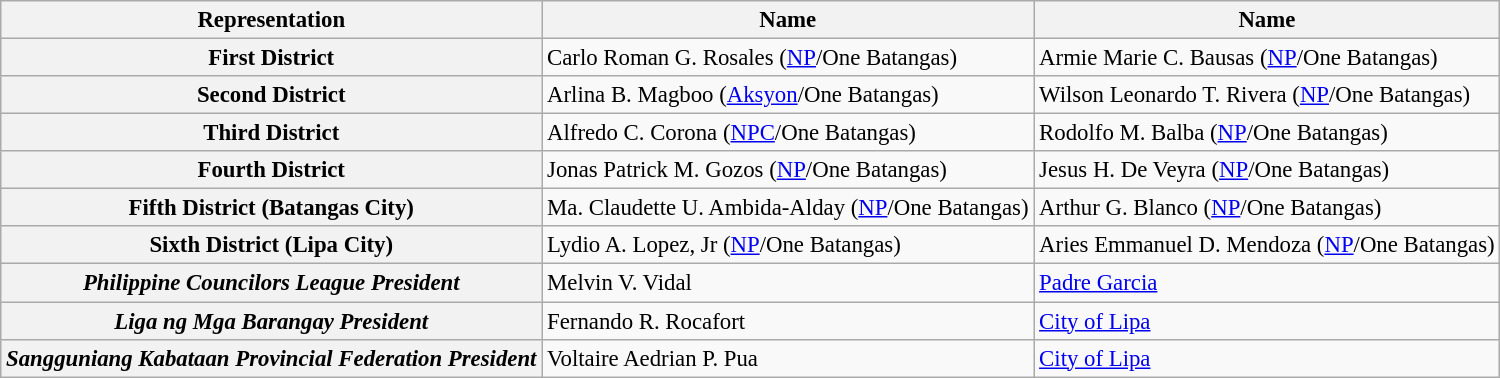<table class="wikitable" style="font-size:95%;">
<tr>
<th scope="col">Representation</th>
<th scope="col">Name</th>
<th scope="col">Name</th>
</tr>
<tr>
<th scope="row">First District</th>
<td>Carlo Roman G. Rosales (<a href='#'>NP</a>/One Batangas)</td>
<td>Armie Marie C. Bausas (<a href='#'>NP</a>/One Batangas)</td>
</tr>
<tr>
<th scope="row">Second District</th>
<td>Arlina B. Magboo (<a href='#'>Aksyon</a>/One Batangas)</td>
<td>Wilson Leonardo T. Rivera (<a href='#'>NP</a>/One Batangas)</td>
</tr>
<tr>
<th scope="row">Third District</th>
<td>Alfredo C. Corona (<a href='#'>NPC</a>/One Batangas)</td>
<td>Rodolfo M. Balba (<a href='#'>NP</a>/One Batangas)</td>
</tr>
<tr>
<th scope="row">Fourth District</th>
<td>Jonas Patrick M. Gozos (<a href='#'>NP</a>/One Batangas)</td>
<td>Jesus H. De Veyra (<a href='#'>NP</a>/One Batangas)</td>
</tr>
<tr>
<th scope="row">Fifth District (Batangas City)</th>
<td>Ma. Claudette U. Ambida-Alday (<a href='#'>NP</a>/One Batangas)</td>
<td>Arthur G. Blanco (<a href='#'>NP</a>/One Batangas)</td>
</tr>
<tr>
<th scope="row">Sixth District (Lipa City)</th>
<td>Lydio A. Lopez, Jr (<a href='#'>NP</a>/One Batangas)</td>
<td>Aries Emmanuel D. Mendoza (<a href='#'>NP</a>/One Batangas)</td>
</tr>
<tr>
<th scope="row"><strong><em>Philippine Councilors League President</em></strong></th>
<td>Melvin V. Vidal</td>
<td><a href='#'>Padre Garcia</a></td>
</tr>
<tr>
<th scope="row"><strong><em>Liga ng Mga Barangay President</em></strong></th>
<td>Fernando R. Rocafort</td>
<td><a href='#'>City of Lipa</a></td>
</tr>
<tr>
<th scope="row"><strong><em>Sangguniang Kabataan Provincial Federation President</em></strong></th>
<td>Voltaire Aedrian P. Pua</td>
<td><a href='#'>City of Lipa</a></td>
</tr>
</table>
